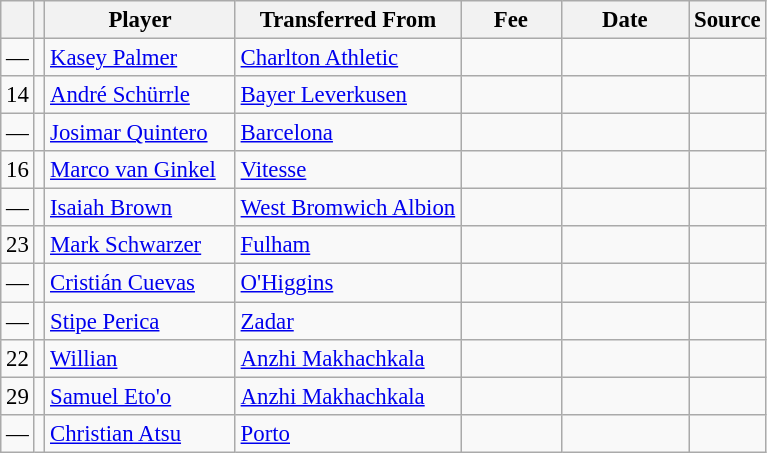<table class="wikitable plainrowheaders sortable" style="font-size:95%">
<tr>
<th></th>
<th></th>
<th scope="col" style="width:120px;">Player</th>
<th>Transferred From</th>
<th scope="col" style="width:60px;">Fee</th>
<th scope="col" style="width:78px;">Date</th>
<th>Source</th>
</tr>
<tr>
<td align=center>—</td>
<td align=center></td>
<td> <a href='#'>Kasey Palmer</a></td>
<td> <a href='#'>Charlton Athletic</a></td>
<td></td>
<td></td>
<td></td>
</tr>
<tr>
<td align=center>14</td>
<td align=center></td>
<td> <a href='#'>André Schürrle</a></td>
<td> <a href='#'>Bayer Leverkusen</a></td>
<td></td>
<td></td>
<td></td>
</tr>
<tr>
<td align=center>—</td>
<td align=center></td>
<td> <a href='#'>Josimar Quintero</a></td>
<td> <a href='#'>Barcelona</a></td>
<td></td>
<td></td>
<td></td>
</tr>
<tr>
<td align=center>16</td>
<td align=center></td>
<td> <a href='#'>Marco van Ginkel</a></td>
<td> <a href='#'>Vitesse</a></td>
<td></td>
<td></td>
<td></td>
</tr>
<tr>
<td align=center>—</td>
<td align=center></td>
<td> <a href='#'>Isaiah Brown</a></td>
<td> <a href='#'>West Bromwich Albion</a></td>
<td></td>
<td></td>
<td></td>
</tr>
<tr>
<td align=center>23</td>
<td align=center></td>
<td> <a href='#'>Mark Schwarzer</a></td>
<td> <a href='#'>Fulham</a></td>
<td></td>
<td></td>
<td></td>
</tr>
<tr>
<td align=center>—</td>
<td align=center></td>
<td> <a href='#'>Cristián Cuevas</a></td>
<td> <a href='#'>O'Higgins</a></td>
<td></td>
<td></td>
<td></td>
</tr>
<tr>
<td align=center>—</td>
<td align=center></td>
<td> <a href='#'>Stipe Perica</a></td>
<td> <a href='#'>Zadar</a></td>
<td></td>
<td></td>
<td></td>
</tr>
<tr>
<td align=center>22</td>
<td align=center></td>
<td> <a href='#'>Willian</a></td>
<td> <a href='#'>Anzhi Makhachkala</a></td>
<td></td>
<td></td>
<td></td>
</tr>
<tr>
<td align=center>29</td>
<td align=center></td>
<td> <a href='#'>Samuel Eto'o</a></td>
<td> <a href='#'>Anzhi Makhachkala</a></td>
<td></td>
<td></td>
<td></td>
</tr>
<tr>
<td align=center>—</td>
<td align=center></td>
<td> <a href='#'>Christian Atsu</a></td>
<td> <a href='#'>Porto</a></td>
<td></td>
<td></td>
<td></td>
</tr>
</table>
